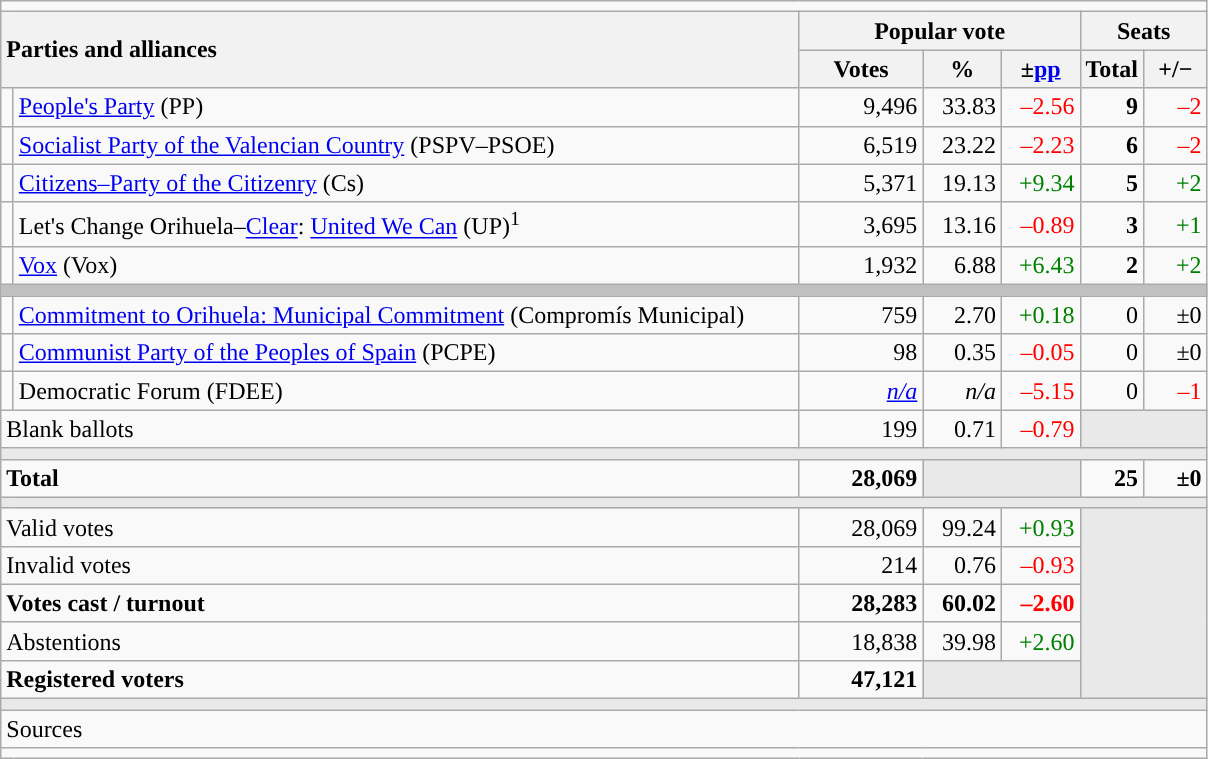<table class="wikitable" style="text-align:right;">
<tr>
<td colspan="7"></td>
</tr>
<tr>
<th style="text-align:left;" rowspan="2" colspan="2" width="525">Parties and alliances</th>
<th colspan="3">Popular vote</th>
<th colspan="2">Seats</th>
</tr>
<tr>
<th width="75">Votes</th>
<th width="45">%</th>
<th width="45">±<a href='#'>pp</a></th>
<th width="35">Total</th>
<th width="35">+/−</th>
</tr>
<tr>
<td width="1" style="color:inherit;background:"></td>
<td align="left"><a href='#'>People's Party</a> (PP)</td>
<td>9,496</td>
<td>33.83</td>
<td style="color:red;">–2.56</td>
<td><strong>9</strong></td>
<td style="color:red;">–2</td>
</tr>
<tr>
<td style="color:inherit;background:"></td>
<td align="left"><a href='#'>Socialist Party of the Valencian Country</a> (PSPV–PSOE)</td>
<td>6,519</td>
<td>23.22</td>
<td style="color:red;">–2.23</td>
<td><strong>6</strong></td>
<td style="color:red;">–2</td>
</tr>
<tr>
<td style="color:inherit;background:"></td>
<td align="left"><a href='#'>Citizens–Party of the Citizenry</a> (Cs)</td>
<td>5,371</td>
<td>19.13</td>
<td style="color:green;">+9.34</td>
<td><strong>5</strong></td>
<td style="color:green;">+2</td>
</tr>
<tr>
<td style="color:inherit;background:"></td>
<td align="left">Let's Change Orihuela–<a href='#'>Clear</a>: <a href='#'>United We Can</a> (UP)<sup>1</sup></td>
<td>3,695</td>
<td>13.16</td>
<td style="color:red;">–0.89</td>
<td><strong>3</strong></td>
<td style="color:green;">+1</td>
</tr>
<tr>
<td style="color:inherit;background:"></td>
<td align="left"><a href='#'>Vox</a> (Vox)</td>
<td>1,932</td>
<td>6.88</td>
<td style="color:green;">+6.43</td>
<td><strong>2</strong></td>
<td style="color:green;">+2</td>
</tr>
<tr>
<td colspan="7" bgcolor="#C0C0C0"></td>
</tr>
<tr>
<td style="color:inherit;background:"></td>
<td align="left"><a href='#'>Commitment to Orihuela: Municipal Commitment</a> (Compromís Municipal)</td>
<td>759</td>
<td>2.70</td>
<td style="color:green;">+0.18</td>
<td>0</td>
<td>±0</td>
</tr>
<tr>
<td style="color:inherit;background:"></td>
<td align="left"><a href='#'>Communist Party of the Peoples of Spain</a> (PCPE)</td>
<td>98</td>
<td>0.35</td>
<td style="color:red;">–0.05</td>
<td>0</td>
<td>±0</td>
</tr>
<tr>
<td style="color:inherit;background:"></td>
<td align="left">Democratic Forum (FDEE)</td>
<td><em><a href='#'>n/a</a></em></td>
<td><em>n/a</em></td>
<td style="color:red;">–5.15</td>
<td>0</td>
<td style="color:red;">–1</td>
</tr>
<tr>
<td align="left" colspan="2">Blank ballots</td>
<td>199</td>
<td>0.71</td>
<td style="color:red;">–0.79</td>
<td bgcolor="#E9E9E9" colspan="2"></td>
</tr>
<tr>
<td colspan="7" bgcolor="#E9E9E9"></td>
</tr>
<tr style="font-weight:bold;">
<td align="left" colspan="2">Total</td>
<td>28,069</td>
<td bgcolor="#E9E9E9" colspan="2"></td>
<td>25</td>
<td>±0</td>
</tr>
<tr>
<td colspan="7" bgcolor="#E9E9E9"></td>
</tr>
<tr>
<td align="left" colspan="2">Valid votes</td>
<td>28,069</td>
<td>99.24</td>
<td style="color:green;">+0.93</td>
<td bgcolor="#E9E9E9" colspan="2" rowspan="5"></td>
</tr>
<tr>
<td align="left" colspan="2">Invalid votes</td>
<td>214</td>
<td>0.76</td>
<td style="color:red;">–0.93</td>
</tr>
<tr style="font-weight:bold;">
<td align="left" colspan="2">Votes cast / turnout</td>
<td>28,283</td>
<td>60.02</td>
<td style="color:red;">–2.60</td>
</tr>
<tr>
<td align="left" colspan="2">Abstentions</td>
<td>18,838</td>
<td>39.98</td>
<td style="color:green;">+2.60</td>
</tr>
<tr style="font-weight:bold;">
<td align="left" colspan="2">Registered voters</td>
<td>47,121</td>
<td bgcolor="#E9E9E9" colspan="2"></td>
</tr>
<tr>
<td colspan="7" bgcolor="#E9E9E9"></td>
</tr>
<tr>
<td align="left" colspan="7">Sources</td>
</tr>
<tr>
<td colspan="7" style="text-align:left; max-width:790px;"></td>
</tr>
</table>
